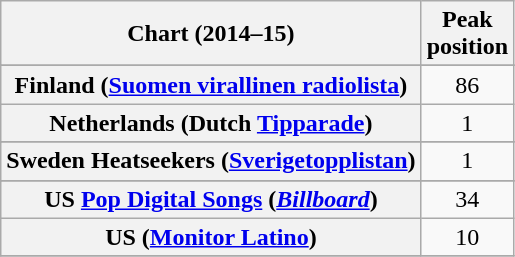<table class="wikitable sortable plainrowheaders">
<tr>
<th>Chart (2014–15)</th>
<th>Peak<br>position</th>
</tr>
<tr>
</tr>
<tr>
<th scope="row">Finland (<a href='#'>Suomen virallinen radiolista</a>)</th>
<td style="text-align:center;">86</td>
</tr>
<tr>
<th scope="row">Netherlands (Dutch <a href='#'>Tipparade</a>)</th>
<td style="text-align:center;">1</td>
</tr>
<tr>
</tr>
<tr>
</tr>
<tr>
<th scope="row">Sweden Heatseekers (<a href='#'>Sverigetopplistan</a>)</th>
<td style="text-align:center;">1</td>
</tr>
<tr>
</tr>
<tr>
</tr>
<tr>
<th scope="row">US <a href='#'>Pop Digital Songs</a> (<em><a href='#'>Billboard</a></em>)</th>
<td style="text-align:center;">34</td>
</tr>
<tr>
<th scope="row">US (<a href='#'>Monitor Latino</a>)</th>
<td style="text-align:center;">10</td>
</tr>
<tr>
</tr>
</table>
